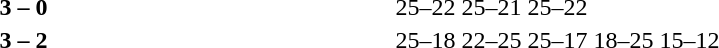<table>
<tr>
<th width=200></th>
<th width=80></th>
<th width=200></th>
<th width=220></th>
</tr>
<tr>
<td align=right><strong></strong></td>
<td align=center><strong>3 – 0</strong></td>
<td></td>
<td>25–22 25–21 25–22</td>
</tr>
<tr>
<td align=right><strong></strong></td>
<td align=center><strong>3 – 2</strong></td>
<td></td>
<td>25–18 22–25 25–17 18–25 15–12</td>
</tr>
</table>
